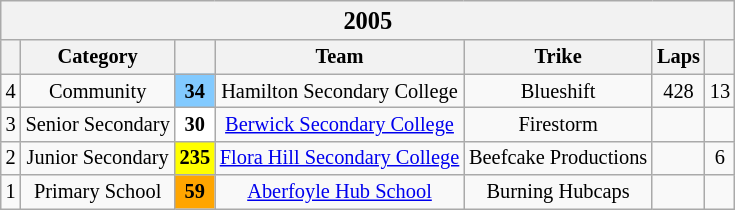<table class="wikitable" style="font-size: 85%; text-align:center">
<tr>
<th colspan="7" width="300"><big>2005</big></th>
</tr>
<tr>
<th style="background:#ccfwidth:2.5%"></th>
<th style="background:#ccfwidth:19%">Category</th>
<th valign="middle" style="background:#ccfwidth:3.5%"></th>
<th style="background:#ccfwidth:32%">Team</th>
<th style="background:#ccfwidth:32%">Trike</th>
<th style="background:#ccfwidth:5%">Laps</th>
<th style="background:#ccfwidth:6%"></th>
</tr>
<tr>
<td>4</td>
<td>Community</td>
<td bgcolor=#82CAFF><strong>34</strong></td>
<td> Hamilton Secondary College</td>
<td>Blueshift</td>
<td>428</td>
<td>13</td>
</tr>
<tr>
<td>3</td>
<td>Senior Secondary</td>
<td bgcolor="#FFFFFF"><strong>30</strong></td>
<td> <a href='#'>Berwick Secondary College</a></td>
<td>Firestorm</td>
<td></td>
<td></td>
</tr>
<tr>
<td>2</td>
<td>Junior Secondary</td>
<td bgcolor="#FFFF00"><strong>235</strong></td>
<td> <a href='#'>Flora Hill Secondary College</a></td>
<td>Beefcake Productions</td>
<td></td>
<td>6</td>
</tr>
<tr>
<td>1</td>
<td>Primary School</td>
<td bgcolor="#FFA500"><strong>59</strong></td>
<td><a href='#'>Aberfoyle Hub School</a></td>
<td>Burning Hubcaps</td>
<td></td>
<td></td>
</tr>
</table>
